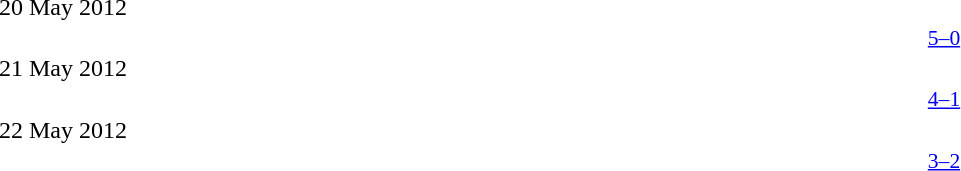<table style="width:100%;" cellspacing="1">
<tr>
<th width=25%></th>
<th width=10%></th>
<th width=25%></th>
</tr>
<tr>
<td>20 May 2012</td>
</tr>
<tr style=font-size:90%>
<td align=right></td>
<td align=center><a href='#'>5–0</a></td>
<td></td>
</tr>
<tr>
<td>21 May 2012</td>
</tr>
<tr style=font-size:90%>
<td align=right></td>
<td align=center><a href='#'>4–1</a></td>
<td></td>
</tr>
<tr>
<td>22 May 2012</td>
</tr>
<tr style=font-size:90%>
<td align=right></td>
<td align=center><a href='#'>3–2</a></td>
<td></td>
</tr>
</table>
